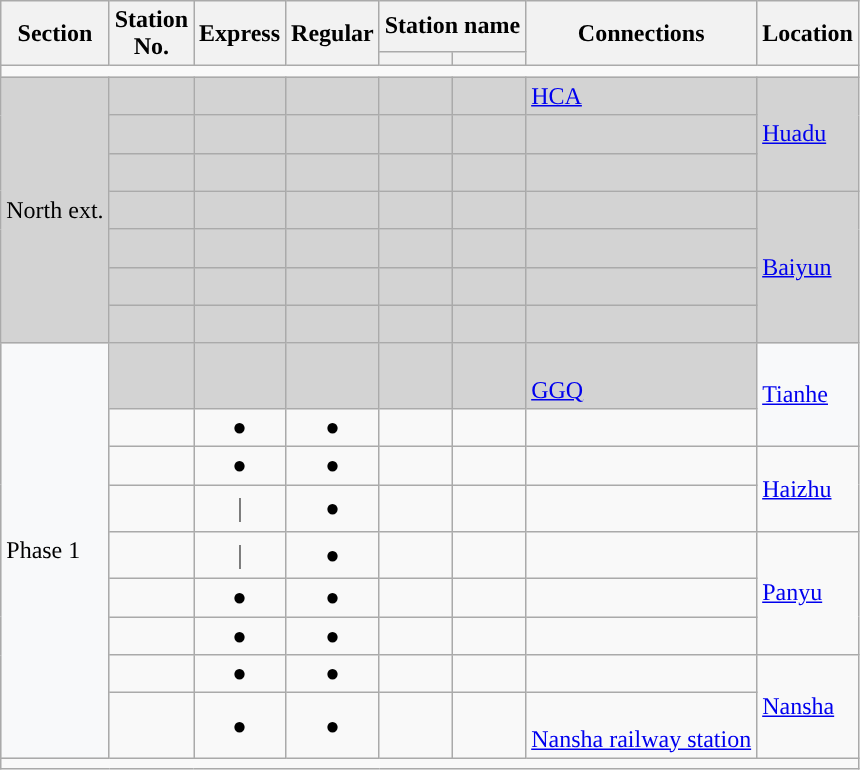<table class="wikitable">
<tr>
<th rowspan="2">Section</th>
<th rowspan="2">Station<br>No.</th>
<th rowspan="2">Express</th>
<th rowspan="2">Regular<br></th>
<th colspan="2">Station name</th>
<th rowspan="2">Connections<br></th>
<th rowspan="2">Location</th>
</tr>
<tr>
<th></th>
<th></th>
</tr>
<tr style="background:#">
<td colspan="12"></td>
</tr>
<tr bgcolor="lightgrey">
<td rowspan="7">North ext.</td>
<td></td>
<td align="center"></td>
<td align="center"><br>
</td>
<td></td>
<td></td>
<td> <a href='#'>HCA</a> <br>
</td>
<td rowspan="3"><a href='#'>Huadu</a></td>
</tr>
<tr bgcolor="lightgrey">
<td></td>
<td align="center"></td>
<td align="center"><br>
</td>
<td></td>
<td></td>
<td> <br>
</td>
</tr>
<tr bgcolor="lightgrey">
<td></td>
<td align="center"></td>
<td align="center"><br>
</td>
<td></td>
<td><br>
</td>
<td></td>
</tr>
<tr bgcolor="lightgrey">
<td></td>
<td align="center"></td>
<td align="center"><br>
</td>
<td></td>
<td></td>
<td><br>
</td>
<td rowspan="4"><a href='#'>Baiyun</a></td>
</tr>
<tr bgcolor="lightgrey">
<td></td>
<td align="center"></td>
<td align="center"><br>
</td>
<td></td>
<td></td>
<td><br>
</td>
</tr>
<tr bgcolor="lightgrey">
<td></td>
<td align="center"></td>
<td align="center"><br>
</td>
<td></td>
<td></td>
<td> <br>
</td>
</tr>
<tr bgcolor="lightgrey">
<td></td>
<td align="center"></td>
<td align="center"><br>
</td>
<td></td>
<td></td>
<td><br>
</td>
</tr>
<tr bgcolor="lightgrey">
<td bgcolor="F8F9FA" rowspan="9">Phase 1</td>
<td></td>
<td align="center"></td>
<td align="center"><br>
</td>
<td></td>
<td></td>
<td>     <br> <a href='#'>GGQ</a><br>
</td>
<td bgcolor="F8F9FA" rowspan="2"><a href='#'>Tianhe</a></td>
</tr>
<tr>
<td></td>
<td align="center">●</td>
<td align="center">●<br>
</td>
<td></td>
<td></td>
<td><br>
</td>
</tr>
<tr>
<td></td>
<td align="center">●</td>
<td align="center">●<br>
</td>
<td></td>
<td></td>
<td> <br>
</td>
<td rowspan=2><a href='#'>Haizhu</a></td>
</tr>
<tr>
<td></td>
<td align="center">｜</td>
<td align="center">●<br>
</td>
<td></td>
<td></td>
<td> <br>
</td>
</tr>
<tr>
<td></td>
<td align="center">｜</td>
<td align="center">●<br>
</td>
<td></td>
<td></td>
<td><br>
</td>
<td rowspan=3><a href='#'>Panyu</a></td>
</tr>
<tr>
<td></td>
<td align="center">●</td>
<td align="center">●<br>
</td>
<td></td>
<td></td>
<td> <br>
</td>
</tr>
<tr>
<td></td>
<td align="center">●</td>
<td align="center">●<br>
</td>
<td></td>
<td></td>
<td>   <br>
</td>
</tr>
<tr>
<td></td>
<td align="center">●</td>
<td align="center">●<br>
</td>
<td></td>
<td></td>
<td><br>
</td>
<td rowspan=2><a href='#'>Nansha</a></td>
</tr>
<tr>
<td></td>
<td align="center">●</td>
<td align="center">●<br>
</td>
<td></td>
<td></td>
<td><br> <a href='#'>Nansha railway station</a><br>
</td>
</tr>
<tr style="background:#">
<td colspan="12"></td>
</tr>
</table>
